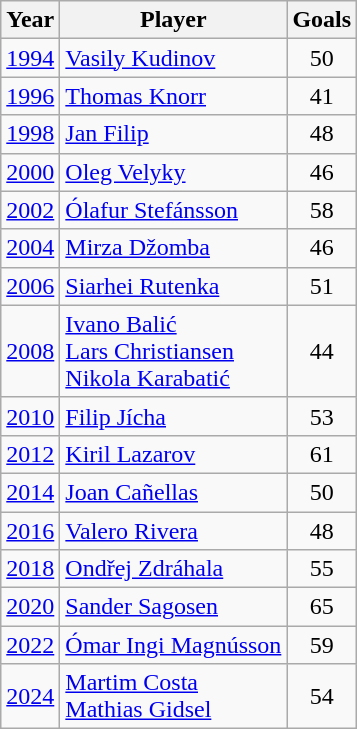<table class="wikitable">
<tr>
<th>Year</th>
<th>Player</th>
<th>Goals</th>
</tr>
<tr>
<td><a href='#'>1994</a></td>
<td> <a href='#'>Vasily Kudinov</a></td>
<td align=center>50</td>
</tr>
<tr>
<td><a href='#'>1996</a></td>
<td> <a href='#'>Thomas Knorr</a></td>
<td align=center>41</td>
</tr>
<tr>
<td><a href='#'>1998</a></td>
<td> <a href='#'>Jan Filip</a></td>
<td align=center>48</td>
</tr>
<tr>
<td><a href='#'>2000</a></td>
<td> <a href='#'>Oleg Velyky</a></td>
<td align=center>46</td>
</tr>
<tr>
<td><a href='#'>2002</a></td>
<td> <a href='#'>Ólafur Stefánsson</a></td>
<td align=center>58</td>
</tr>
<tr>
<td><a href='#'>2004</a></td>
<td> <a href='#'>Mirza Džomba</a></td>
<td align=center>46</td>
</tr>
<tr>
<td><a href='#'>2006</a></td>
<td> <a href='#'>Siarhei Rutenka</a></td>
<td align=center>51</td>
</tr>
<tr>
<td><a href='#'>2008</a></td>
<td> <a href='#'>Ivano Balić</a><br> <a href='#'>Lars Christiansen</a><br> <a href='#'>Nikola Karabatić</a></td>
<td align=center>44</td>
</tr>
<tr>
<td><a href='#'>2010</a></td>
<td> <a href='#'>Filip Jícha</a></td>
<td align=center>53</td>
</tr>
<tr>
<td><a href='#'>2012</a></td>
<td> <a href='#'>Kiril Lazarov</a></td>
<td align=center>61</td>
</tr>
<tr>
<td><a href='#'>2014</a></td>
<td> <a href='#'>Joan Cañellas</a></td>
<td align=center>50</td>
</tr>
<tr>
<td><a href='#'>2016</a></td>
<td> <a href='#'>Valero Rivera</a></td>
<td align=center>48</td>
</tr>
<tr>
<td><a href='#'>2018</a></td>
<td> <a href='#'>Ondřej Zdráhala</a></td>
<td align=center>55</td>
</tr>
<tr>
<td><a href='#'>2020</a></td>
<td> <a href='#'>Sander Sagosen</a></td>
<td align=center>65</td>
</tr>
<tr>
<td><a href='#'>2022</a></td>
<td> <a href='#'>Ómar Ingi Magnússon</a></td>
<td align=center>59</td>
</tr>
<tr>
<td><a href='#'>2024</a></td>
<td> <a href='#'>Martim Costa</a><br> <a href='#'>Mathias Gidsel</a></td>
<td align=center>54</td>
</tr>
</table>
